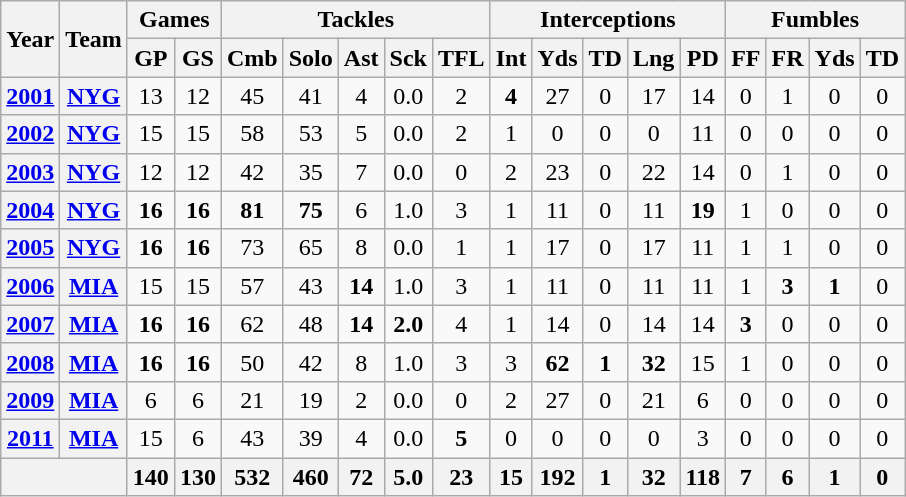<table class="wikitable" style="text-align:center">
<tr>
<th rowspan="2">Year</th>
<th rowspan="2">Team</th>
<th colspan="2">Games</th>
<th colspan="5">Tackles</th>
<th colspan="5">Interceptions</th>
<th colspan="4">Fumbles</th>
</tr>
<tr>
<th>GP</th>
<th>GS</th>
<th>Cmb</th>
<th>Solo</th>
<th>Ast</th>
<th>Sck</th>
<th>TFL</th>
<th>Int</th>
<th>Yds</th>
<th>TD</th>
<th>Lng</th>
<th>PD</th>
<th>FF</th>
<th>FR</th>
<th>Yds</th>
<th>TD</th>
</tr>
<tr>
<th><a href='#'>2001</a></th>
<th><a href='#'>NYG</a></th>
<td>13</td>
<td>12</td>
<td>45</td>
<td>41</td>
<td>4</td>
<td>0.0</td>
<td>2</td>
<td><strong>4</strong></td>
<td>27</td>
<td>0</td>
<td>17</td>
<td>14</td>
<td>0</td>
<td>1</td>
<td>0</td>
<td>0</td>
</tr>
<tr>
<th><a href='#'>2002</a></th>
<th><a href='#'>NYG</a></th>
<td>15</td>
<td>15</td>
<td>58</td>
<td>53</td>
<td>5</td>
<td>0.0</td>
<td>2</td>
<td>1</td>
<td>0</td>
<td>0</td>
<td>0</td>
<td>11</td>
<td>0</td>
<td>0</td>
<td>0</td>
<td>0</td>
</tr>
<tr>
<th><a href='#'>2003</a></th>
<th><a href='#'>NYG</a></th>
<td>12</td>
<td>12</td>
<td>42</td>
<td>35</td>
<td>7</td>
<td>0.0</td>
<td>0</td>
<td>2</td>
<td>23</td>
<td>0</td>
<td>22</td>
<td>14</td>
<td>0</td>
<td>1</td>
<td>0</td>
<td>0</td>
</tr>
<tr>
<th><a href='#'>2004</a></th>
<th><a href='#'>NYG</a></th>
<td><strong>16</strong></td>
<td><strong>16</strong></td>
<td><strong>81</strong></td>
<td><strong>75</strong></td>
<td>6</td>
<td>1.0</td>
<td>3</td>
<td>1</td>
<td>11</td>
<td>0</td>
<td>11</td>
<td><strong>19</strong></td>
<td>1</td>
<td>0</td>
<td>0</td>
<td>0</td>
</tr>
<tr>
<th><a href='#'>2005</a></th>
<th><a href='#'>NYG</a></th>
<td><strong>16</strong></td>
<td><strong>16</strong></td>
<td>73</td>
<td>65</td>
<td>8</td>
<td>0.0</td>
<td>1</td>
<td>1</td>
<td>17</td>
<td>0</td>
<td>17</td>
<td>11</td>
<td>1</td>
<td>1</td>
<td>0</td>
<td>0</td>
</tr>
<tr>
<th><a href='#'>2006</a></th>
<th><a href='#'>MIA</a></th>
<td>15</td>
<td>15</td>
<td>57</td>
<td>43</td>
<td><strong>14</strong></td>
<td>1.0</td>
<td>3</td>
<td>1</td>
<td>11</td>
<td>0</td>
<td>11</td>
<td>11</td>
<td>1</td>
<td><strong>3</strong></td>
<td><strong>1</strong></td>
<td>0</td>
</tr>
<tr>
<th><a href='#'>2007</a></th>
<th><a href='#'>MIA</a></th>
<td><strong>16</strong></td>
<td><strong>16</strong></td>
<td>62</td>
<td>48</td>
<td><strong>14</strong></td>
<td><strong>2.0</strong></td>
<td>4</td>
<td>1</td>
<td>14</td>
<td>0</td>
<td>14</td>
<td>14</td>
<td><strong>3</strong></td>
<td>0</td>
<td>0</td>
<td>0</td>
</tr>
<tr>
<th><a href='#'>2008</a></th>
<th><a href='#'>MIA</a></th>
<td><strong>16</strong></td>
<td><strong>16</strong></td>
<td>50</td>
<td>42</td>
<td>8</td>
<td>1.0</td>
<td>3</td>
<td>3</td>
<td><strong>62</strong></td>
<td><strong>1</strong></td>
<td><strong>32</strong></td>
<td>15</td>
<td>1</td>
<td>0</td>
<td>0</td>
<td>0</td>
</tr>
<tr>
<th><a href='#'>2009</a></th>
<th><a href='#'>MIA</a></th>
<td>6</td>
<td>6</td>
<td>21</td>
<td>19</td>
<td>2</td>
<td>0.0</td>
<td>0</td>
<td>2</td>
<td>27</td>
<td>0</td>
<td>21</td>
<td>6</td>
<td>0</td>
<td>0</td>
<td>0</td>
<td>0</td>
</tr>
<tr>
<th><a href='#'>2011</a></th>
<th><a href='#'>MIA</a></th>
<td>15</td>
<td>6</td>
<td>43</td>
<td>39</td>
<td>4</td>
<td>0.0</td>
<td><strong>5</strong></td>
<td>0</td>
<td>0</td>
<td>0</td>
<td>0</td>
<td>3</td>
<td>0</td>
<td>0</td>
<td>0</td>
<td>0</td>
</tr>
<tr>
<th colspan="2"></th>
<th>140</th>
<th>130</th>
<th>532</th>
<th>460</th>
<th>72</th>
<th>5.0</th>
<th>23</th>
<th>15</th>
<th>192</th>
<th>1</th>
<th>32</th>
<th>118</th>
<th>7</th>
<th>6</th>
<th>1</th>
<th>0</th>
</tr>
</table>
